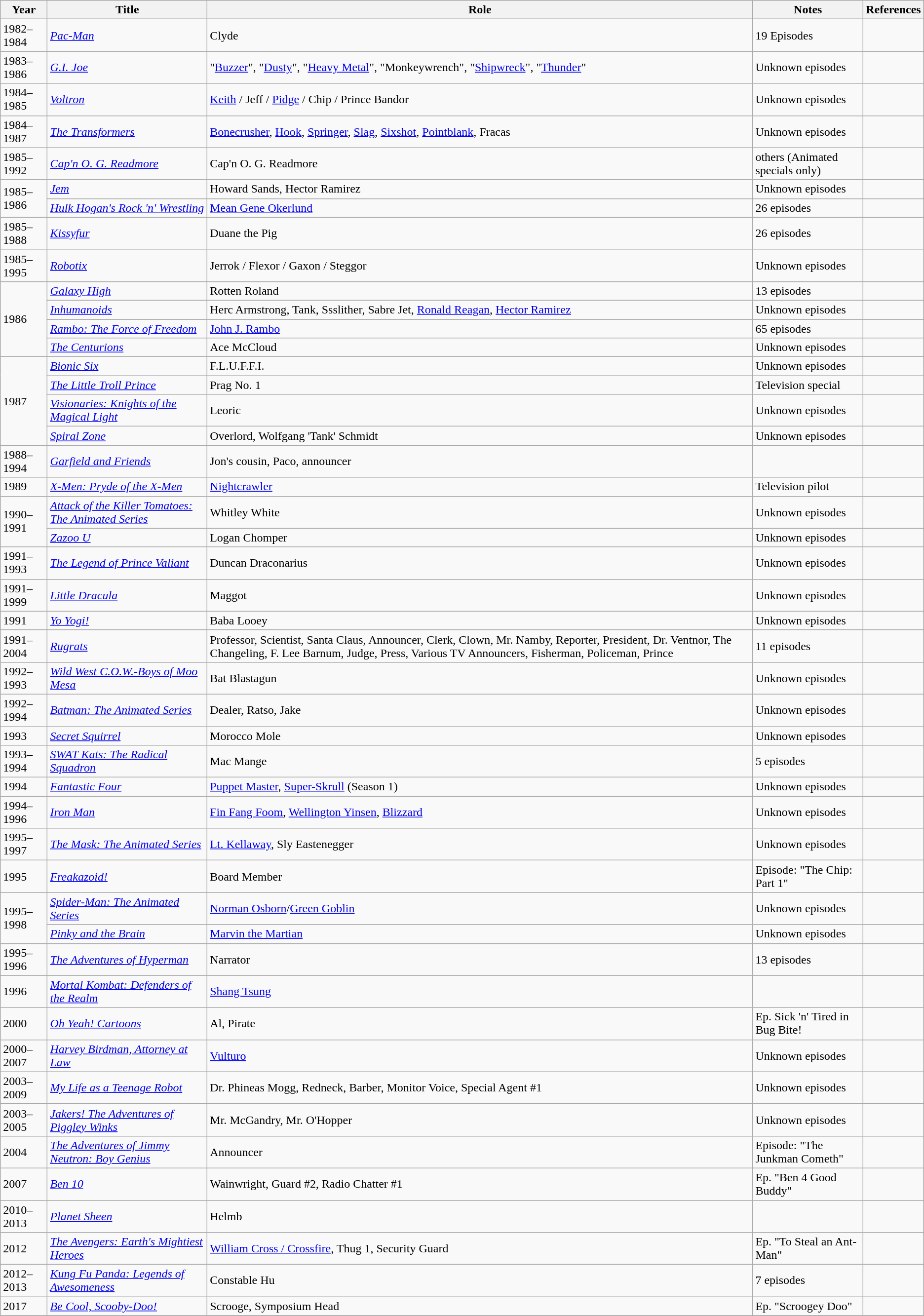<table class="wikitable">
<tr>
<th>Year</th>
<th>Title</th>
<th>Role</th>
<th>Notes</th>
<th>References</th>
</tr>
<tr>
<td>1982–1984</td>
<td><em><a href='#'>Pac-Man</a></em></td>
<td>Clyde</td>
<td>19 Episodes</td>
<td></td>
</tr>
<tr>
<td>1983–1986</td>
<td><em><a href='#'>G.I. Joe</a></em></td>
<td>"<a href='#'>Buzzer</a>", "<a href='#'>Dusty</a>", "<a href='#'>Heavy Metal</a>", "Monkeywrench", "<a href='#'>Shipwreck</a>", "<a href='#'>Thunder</a>"</td>
<td>Unknown episodes</td>
<td></td>
</tr>
<tr>
<td>1984–1985</td>
<td><em><a href='#'>Voltron</a></em></td>
<td><a href='#'>Keith</a> / Jeff / <a href='#'>Pidge</a> / Chip / Prince Bandor</td>
<td>Unknown episodes</td>
<td></td>
</tr>
<tr>
<td>1984–1987</td>
<td><em><a href='#'>The Transformers</a></em></td>
<td><a href='#'>Bonecrusher</a>, <a href='#'>Hook</a>, <a href='#'>Springer</a>, <a href='#'>Slag</a>, <a href='#'>Sixshot</a>, <a href='#'>Pointblank</a>, Fracas</td>
<td>Unknown episodes</td>
<td></td>
</tr>
<tr>
<td>1985–1992</td>
<td><em><a href='#'>Cap'n O. G. Readmore</a></em></td>
<td>Cap'n O. G. Readmore</td>
<td>others (Animated specials only)</td>
<td></td>
</tr>
<tr>
<td rowspan="2">1985–1986</td>
<td><em><a href='#'>Jem</a></em></td>
<td>Howard Sands, Hector Ramirez</td>
<td>Unknown episodes</td>
<td></td>
</tr>
<tr>
<td><em><a href='#'>Hulk Hogan's Rock 'n' Wrestling</a></em></td>
<td><a href='#'>Mean Gene Okerlund</a></td>
<td>26 episodes</td>
<td></td>
</tr>
<tr>
<td>1985–1988</td>
<td><em><a href='#'>Kissyfur</a></em></td>
<td>Duane the Pig</td>
<td>26 episodes</td>
<td></td>
</tr>
<tr>
<td>1985–1995</td>
<td><em><a href='#'>Robotix</a></em></td>
<td>Jerrok / Flexor / Gaxon / Steggor</td>
<td>Unknown episodes</td>
<td></td>
</tr>
<tr>
<td rowspan="4">1986</td>
<td><em><a href='#'>Galaxy High</a></em></td>
<td>Rotten Roland</td>
<td>13 episodes</td>
<td></td>
</tr>
<tr>
<td><em><a href='#'>Inhumanoids</a></em></td>
<td>Herc Armstrong, Tank, Ssslither, Sabre Jet, <a href='#'>Ronald Reagan</a>, <a href='#'>Hector Ramirez</a></td>
<td>Unknown episodes</td>
<td></td>
</tr>
<tr>
<td><em><a href='#'>Rambo: The Force of Freedom</a></em></td>
<td><a href='#'>John J. Rambo</a></td>
<td>65 episodes</td>
<td></td>
</tr>
<tr>
<td><em><a href='#'>The Centurions</a></em></td>
<td>Ace McCloud</td>
<td>Unknown episodes</td>
<td></td>
</tr>
<tr>
<td rowspan="4">1987</td>
<td><em><a href='#'>Bionic Six</a></em></td>
<td>F.L.U.F.F.I.</td>
<td>Unknown episodes</td>
<td></td>
</tr>
<tr>
<td><em><a href='#'>The Little Troll Prince</a></em></td>
<td>Prag No. 1</td>
<td>Television special</td>
<td></td>
</tr>
<tr>
<td><em><a href='#'>Visionaries: Knights of the Magical Light</a></em></td>
<td>Leoric</td>
<td>Unknown episodes</td>
<td></td>
</tr>
<tr>
<td><em><a href='#'>Spiral Zone</a></em></td>
<td>Overlord, Wolfgang 'Tank' Schmidt</td>
<td>Unknown episodes</td>
<td></td>
</tr>
<tr>
<td>1988–1994</td>
<td><em><a href='#'>Garfield and Friends</a></em></td>
<td>Jon's cousin, Paco, announcer</td>
<td></td>
<td></td>
</tr>
<tr>
<td>1989</td>
<td><em><a href='#'>X-Men: Pryde of the X-Men</a></em></td>
<td><a href='#'>Nightcrawler</a></td>
<td>Television pilot</td>
<td></td>
</tr>
<tr>
<td rowspan="2">1990–1991</td>
<td><em><a href='#'>Attack of the Killer Tomatoes: The Animated Series</a></em></td>
<td>Whitley White</td>
<td>Unknown episodes</td>
<td></td>
</tr>
<tr>
<td><em><a href='#'>Zazoo U</a></em></td>
<td>Logan Chomper</td>
<td>Unknown episodes</td>
<td></td>
</tr>
<tr>
<td>1991–1993</td>
<td><em><a href='#'>The Legend of Prince Valiant</a></em></td>
<td>Duncan Draconarius</td>
<td>Unknown episodes</td>
<td></td>
</tr>
<tr>
<td>1991–1999</td>
<td><em><a href='#'>Little Dracula</a></em></td>
<td>Maggot</td>
<td>Unknown episodes</td>
<td></td>
</tr>
<tr>
<td>1991</td>
<td><em><a href='#'>Yo Yogi!</a></em></td>
<td>Baba Looey</td>
<td>Unknown episodes</td>
<td></td>
</tr>
<tr>
<td>1991–2004</td>
<td><em><a href='#'>Rugrats</a></em></td>
<td>Professor, Scientist, Santa Claus, Announcer, Clerk, Clown, Mr. Namby, Reporter, President, Dr. Ventnor, The Changeling, F. Lee Barnum, Judge, Press, Various TV Announcers, Fisherman, Policeman, Prince</td>
<td>11 episodes</td>
<td></td>
</tr>
<tr>
<td>1992–1993</td>
<td><em><a href='#'>Wild West C.O.W.-Boys of Moo Mesa</a></em></td>
<td>Bat Blastagun</td>
<td>Unknown episodes</td>
<td></td>
</tr>
<tr>
<td>1992–1994</td>
<td><em><a href='#'>Batman: The Animated Series</a></em></td>
<td>Dealer, Ratso, Jake</td>
<td>Unknown episodes</td>
<td></td>
</tr>
<tr>
<td>1993</td>
<td><em><a href='#'>Secret Squirrel</a></em></td>
<td>Morocco Mole</td>
<td>Unknown episodes</td>
<td></td>
</tr>
<tr>
<td>1993–1994</td>
<td><em><a href='#'>SWAT Kats: The Radical Squadron</a></em></td>
<td>Mac Mange</td>
<td>5 episodes</td>
<td></td>
</tr>
<tr>
<td>1994</td>
<td><em><a href='#'>Fantastic Four</a></em></td>
<td><a href='#'>Puppet Master</a>, <a href='#'>Super-Skrull</a> (Season 1)</td>
<td>Unknown episodes</td>
<td></td>
</tr>
<tr>
<td>1994–1996</td>
<td><em><a href='#'>Iron Man</a></em></td>
<td><a href='#'>Fin Fang Foom</a>, <a href='#'>Wellington Yinsen</a>, <a href='#'>Blizzard</a></td>
<td>Unknown episodes</td>
<td></td>
</tr>
<tr>
<td>1995–1997</td>
<td><em><a href='#'>The Mask: The Animated Series</a></em></td>
<td><a href='#'>Lt. Kellaway</a>, Sly Eastenegger</td>
<td>Unknown episodes</td>
<td></td>
</tr>
<tr>
<td>1995</td>
<td><em><a href='#'>Freakazoid!</a></em></td>
<td>Board Member</td>
<td>Episode: "The Chip: Part 1"</td>
<td></td>
</tr>
<tr>
<td rowspan="2">1995–1998</td>
<td><em><a href='#'>Spider-Man: The Animated Series</a></em></td>
<td><a href='#'>Norman Osborn</a>/<a href='#'>Green Goblin</a></td>
<td>Unknown episodes</td>
<td></td>
</tr>
<tr>
<td><em><a href='#'>Pinky and the Brain</a></em></td>
<td><a href='#'>Marvin the Martian</a></td>
<td>Unknown episodes</td>
<td></td>
</tr>
<tr>
<td>1995–1996</td>
<td><em><a href='#'>The Adventures of Hyperman</a></em></td>
<td>Narrator</td>
<td>13 episodes</td>
<td></td>
</tr>
<tr>
<td>1996</td>
<td><em><a href='#'>Mortal Kombat: Defenders of the Realm</a></em></td>
<td><a href='#'>Shang Tsung</a></td>
<td></td>
<td></td>
</tr>
<tr>
<td>2000</td>
<td><em><a href='#'>Oh Yeah! Cartoons</a></em></td>
<td>Al, Pirate</td>
<td>Ep. Sick 'n' Tired in Bug Bite!</td>
<td></td>
</tr>
<tr>
<td>2000–2007</td>
<td><em><a href='#'>Harvey Birdman, Attorney at Law</a></em></td>
<td><a href='#'>Vulturo</a></td>
<td>Unknown episodes</td>
<td></td>
</tr>
<tr>
<td>2003–2009</td>
<td><em><a href='#'>My Life as a Teenage Robot</a></em></td>
<td>Dr. Phineas Mogg, Redneck, Barber, Monitor Voice, Special Agent #1</td>
<td>Unknown episodes</td>
<td></td>
</tr>
<tr>
<td>2003–2005</td>
<td><em><a href='#'>Jakers! The Adventures of Piggley Winks</a></em></td>
<td>Mr. McGandry, Mr. O'Hopper</td>
<td>Unknown episodes</td>
<td></td>
</tr>
<tr>
<td>2004</td>
<td><em><a href='#'>The Adventures of Jimmy Neutron: Boy Genius</a></em></td>
<td>Announcer</td>
<td>Episode: "The Junkman Cometh"</td>
<td></td>
</tr>
<tr>
<td>2007</td>
<td><em><a href='#'>Ben 10</a></em></td>
<td>Wainwright, Guard #2, Radio Chatter #1</td>
<td>Ep. "Ben 4 Good Buddy"</td>
<td></td>
</tr>
<tr>
<td>2010–2013</td>
<td><em><a href='#'>Planet Sheen</a></em></td>
<td>Helmb</td>
<td></td>
<td></td>
</tr>
<tr>
<td>2012</td>
<td><em><a href='#'>The Avengers: Earth's Mightiest Heroes</a></em></td>
<td><a href='#'>William Cross / Crossfire</a>, Thug 1, Security Guard</td>
<td>Ep. "To Steal an Ant-Man"</td>
<td></td>
</tr>
<tr>
<td>2012–2013</td>
<td><em><a href='#'>Kung Fu Panda: Legends of Awesomeness</a></em></td>
<td>Constable Hu</td>
<td>7 episodes</td>
<td></td>
</tr>
<tr>
<td>2017</td>
<td><em><a href='#'>Be Cool, Scooby-Doo!</a></em></td>
<td>Scrooge, Symposium Head</td>
<td>Ep. "Scroogey Doo"</td>
<td></td>
</tr>
<tr>
</tr>
</table>
